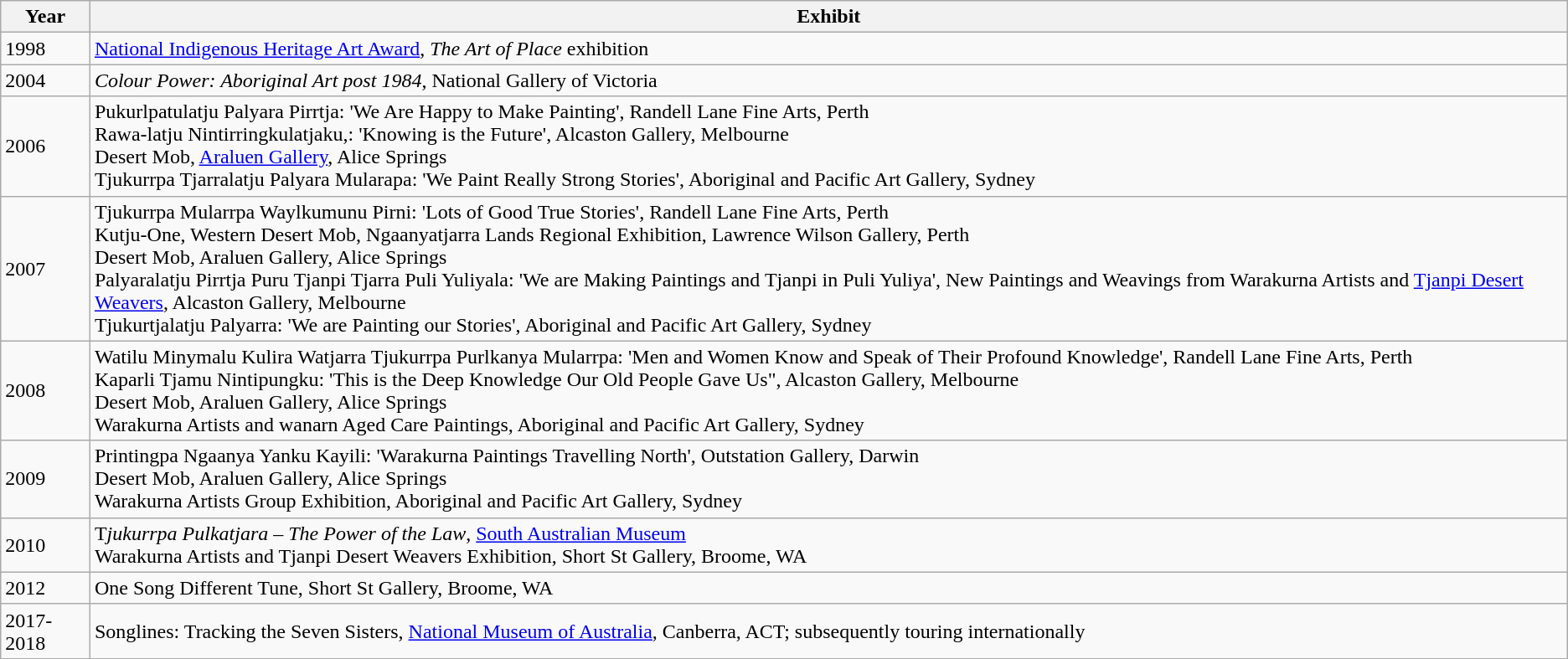<table class="wikitable">
<tr>
<th>Year</th>
<th>Exhibit</th>
</tr>
<tr>
<td>1998</td>
<td><a href='#'>National Indigenous Heritage Art Award</a>, <em>The Art of Place</em> exhibition</td>
</tr>
<tr>
<td>2004</td>
<td><em>Colour Power: Aboriginal Art post 1984</em>, National Gallery of Victoria</td>
</tr>
<tr>
<td>2006</td>
<td>Pukurlpatulatju Palyara Pirrtja: 'We Are Happy to Make Painting', Randell Lane Fine Arts, Perth<br>Rawa-latju Nintirringkulatjaku,: 'Knowing is the Future', Alcaston Gallery, Melbourne<br>Desert Mob, <a href='#'>Araluen Gallery</a>, Alice Springs<br>Tjukurrpa Tjarralatju Palyara Mularapa: 'We Paint Really Strong Stories', Aboriginal and Pacific Art Gallery, Sydney</td>
</tr>
<tr>
<td>2007</td>
<td>Tjukurrpa Mularrpa Waylkumunu Pirni: 'Lots of Good True Stories', Randell Lane Fine Arts, Perth<br>Kutju-One, Western Desert Mob, Ngaanyatjarra Lands Regional Exhibition, Lawrence Wilson Gallery, Perth<br>Desert Mob, Araluen Gallery, Alice Springs<br>Palyaralatju Pirrtja Puru Tjanpi Tjarra Puli Yuliyala: 'We are Making Paintings and Tjanpi in Puli Yuliya', New Paintings and Weavings from Warakurna Artists and <a href='#'>Tjanpi Desert Weavers</a>, Alcaston Gallery, Melbourne<br>Tjukurtjalatju Palyarra: 'We are Painting our Stories', Aboriginal and Pacific Art Gallery, Sydney</td>
</tr>
<tr>
<td>2008</td>
<td>Watilu Minymalu Kulira Watjarra Tjukurrpa Purlkanya Mularrpa: 'Men and Women Know and Speak of Their Profound Knowledge', Randell Lane Fine Arts, Perth<br>Kaparli Tjamu Nintipungku: 'This is the Deep Knowledge Our Old People Gave Us", Alcaston Gallery, Melbourne<br>Desert Mob, Araluen Gallery, Alice Springs<br>Warakurna Artists and wanarn Aged Care Paintings, Aboriginal and Pacific Art Gallery, Sydney</td>
</tr>
<tr>
<td>2009</td>
<td>Printingpa Ngaanya Yanku Kayili: 'Warakurna Paintings Travelling North', Outstation Gallery, Darwin<br>Desert Mob, Araluen Gallery, Alice Springs<br>Warakurna Artists Group Exhibition, Aboriginal and Pacific Art Gallery, Sydney</td>
</tr>
<tr>
<td>2010</td>
<td>T<em>jukurrpa Pulkatjara – The Power of the Law</em>, <a href='#'>South Australian Museum</a><br>Warakurna Artists and Tjanpi Desert Weavers Exhibition, Short St Gallery, Broome, WA</td>
</tr>
<tr>
<td>2012</td>
<td>One Song Different Tune, Short St Gallery, Broome, WA</td>
</tr>
<tr>
<td>2017-2018</td>
<td>Songlines: Tracking the Seven Sisters, <a href='#'>National Museum of Australia</a>, Canberra, ACT; subsequently touring internationally</td>
</tr>
</table>
